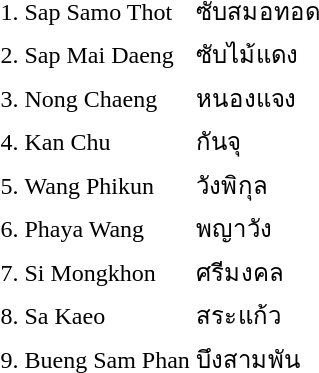<table>
<tr>
<td>1.</td>
<td>Sap Samo Thot</td>
<td>ซับสมอทอด</td>
<td></td>
</tr>
<tr>
<td>2.</td>
<td>Sap Mai Daeng</td>
<td>ซับไม้แดง</td>
<td></td>
</tr>
<tr>
<td>3.</td>
<td>Nong Chaeng</td>
<td>หนองแจง</td>
<td></td>
</tr>
<tr>
<td>4.</td>
<td>Kan Chu</td>
<td>กันจุ</td>
<td></td>
</tr>
<tr>
<td>5.</td>
<td>Wang Phikun</td>
<td>วังพิกุล</td>
<td></td>
</tr>
<tr>
<td>6.</td>
<td>Phaya Wang</td>
<td>พญาวัง</td>
<td></td>
</tr>
<tr>
<td>7.</td>
<td>Si Mongkhon</td>
<td>ศรีมงคล</td>
<td></td>
</tr>
<tr>
<td>8.</td>
<td>Sa Kaeo</td>
<td>สระแก้ว</td>
<td></td>
</tr>
<tr>
<td>9.</td>
<td>Bueng Sam Phan</td>
<td>บึงสามพัน</td>
<td></td>
</tr>
</table>
